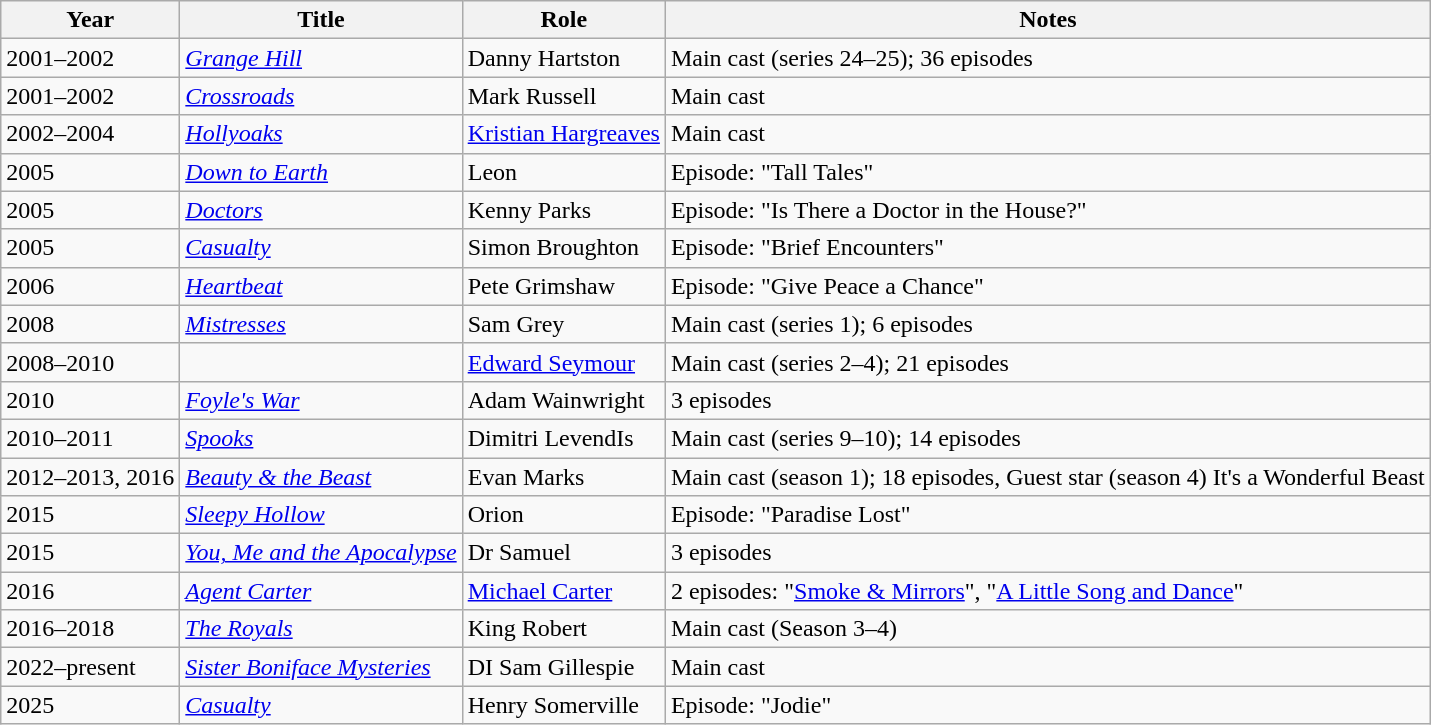<table class="wikitable sortable">
<tr>
<th>Year</th>
<th>Title</th>
<th>Role</th>
<th class="unsortable">Notes</th>
</tr>
<tr>
<td>2001–2002</td>
<td><em><a href='#'>Grange Hill</a></em></td>
<td>Danny Hartston</td>
<td>Main cast (series 24–25); 36 episodes</td>
</tr>
<tr>
<td>2001–2002</td>
<td><em><a href='#'>Crossroads</a></em></td>
<td>Mark Russell</td>
<td>Main cast</td>
</tr>
<tr>
<td>2002–2004</td>
<td><em><a href='#'>Hollyoaks</a></em></td>
<td><a href='#'>Kristian Hargreaves</a></td>
<td>Main cast</td>
</tr>
<tr>
<td>2005</td>
<td><em><a href='#'>Down to Earth</a></em></td>
<td>Leon</td>
<td>Episode: "Tall Tales"</td>
</tr>
<tr>
<td>2005</td>
<td><em><a href='#'>Doctors</a></em></td>
<td>Kenny Parks</td>
<td>Episode: "Is There a Doctor in the House?"</td>
</tr>
<tr>
<td>2005</td>
<td><em><a href='#'>Casualty</a></em></td>
<td>Simon Broughton</td>
<td>Episode: "Brief Encounters"</td>
</tr>
<tr>
<td>2006</td>
<td><em><a href='#'>Heartbeat</a></em></td>
<td>Pete Grimshaw</td>
<td>Episode: "Give Peace a Chance"</td>
</tr>
<tr>
<td>2008</td>
<td><em><a href='#'>Mistresses</a></em></td>
<td>Sam Grey</td>
<td>Main cast (series 1); 6 episodes</td>
</tr>
<tr>
<td>2008–2010</td>
<td><em></em></td>
<td><a href='#'>Edward Seymour</a></td>
<td>Main cast (series 2–4); 21 episodes</td>
</tr>
<tr>
<td>2010</td>
<td><em><a href='#'>Foyle's War</a></em></td>
<td>Adam Wainwright</td>
<td>3 episodes</td>
</tr>
<tr>
<td>2010–2011</td>
<td><em><a href='#'>Spooks</a></em></td>
<td>Dimitri LevendIs</td>
<td>Main cast (series 9–10); 14 episodes</td>
</tr>
<tr>
<td>2012–2013, 2016</td>
<td><em><a href='#'>Beauty & the Beast</a></em></td>
<td>Evan Marks</td>
<td>Main cast (season 1); 18 episodes, Guest star (season 4) It's a Wonderful Beast</td>
</tr>
<tr>
<td>2015</td>
<td><em><a href='#'>Sleepy Hollow</a></em></td>
<td>Orion</td>
<td>Episode: "Paradise Lost"</td>
</tr>
<tr>
<td>2015</td>
<td><em><a href='#'>You, Me and the Apocalypse</a></em></td>
<td>Dr Samuel</td>
<td>3 episodes</td>
</tr>
<tr>
<td>2016</td>
<td><em><a href='#'>Agent Carter</a></em></td>
<td><a href='#'>Michael Carter</a></td>
<td>2 episodes: "<a href='#'>Smoke & Mirrors</a>", "<a href='#'>A Little Song and Dance</a>"</td>
</tr>
<tr>
<td>2016–2018</td>
<td><em><a href='#'>The Royals</a></em></td>
<td>King Robert</td>
<td>Main cast (Season 3–4)</td>
</tr>
<tr>
<td>2022–present</td>
<td><em><a href='#'>Sister Boniface Mysteries</a></em></td>
<td>DI Sam Gillespie</td>
<td>Main cast</td>
</tr>
<tr>
<td>2025</td>
<td><em><a href='#'>Casualty</a></em></td>
<td>Henry Somerville</td>
<td>Episode: "Jodie"</td>
</tr>
</table>
